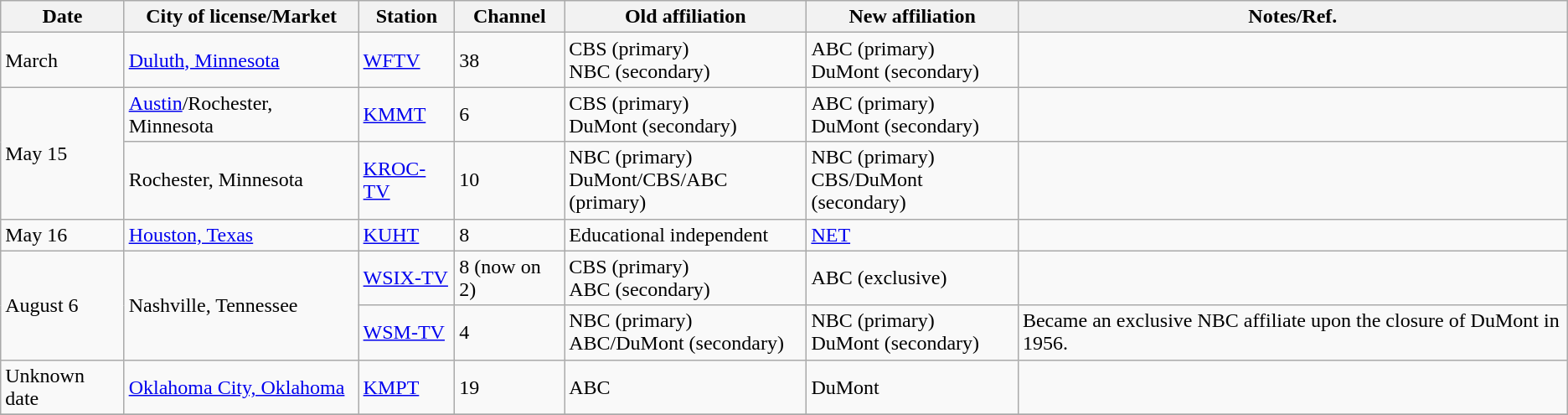<table class="wikitable sortable">
<tr>
<th>Date</th>
<th>City of license/Market</th>
<th>Station</th>
<th>Channel</th>
<th>Old affiliation</th>
<th>New affiliation</th>
<th>Notes/Ref.</th>
</tr>
<tr>
<td>March</td>
<td><a href='#'>Duluth, Minnesota</a></td>
<td><a href='#'>WFTV</a></td>
<td>38</td>
<td>CBS (primary) <br> NBC (secondary)</td>
<td>ABC (primary) <br> DuMont (secondary)</td>
<td></td>
</tr>
<tr>
<td rowspan=2>May 15</td>
<td><a href='#'>Austin</a>/Rochester, Minnesota</td>
<td><a href='#'>KMMT</a></td>
<td>6</td>
<td>CBS (primary) <br> DuMont (secondary)</td>
<td>ABC (primary) <br> DuMont (secondary)</td>
<td></td>
</tr>
<tr>
<td>Rochester, Minnesota</td>
<td><a href='#'>KROC-TV</a></td>
<td>10</td>
<td>NBC (primary) <br> DuMont/CBS/ABC (primary)</td>
<td>NBC (primary) <br> CBS/DuMont (secondary)</td>
<td></td>
</tr>
<tr>
<td>May 16</td>
<td><a href='#'>Houston, Texas</a></td>
<td><a href='#'>KUHT</a></td>
<td>8</td>
<td>Educational independent</td>
<td><a href='#'>NET</a></td>
<td></td>
</tr>
<tr>
<td rowspan=2>August 6</td>
<td rowspan=2>Nashville, Tennessee</td>
<td><a href='#'>WSIX-TV</a></td>
<td>8 (now on 2)</td>
<td>CBS (primary) <br> ABC (secondary)</td>
<td>ABC (exclusive)</td>
<td></td>
</tr>
<tr>
<td><a href='#'>WSM-TV</a></td>
<td>4</td>
<td>NBC (primary) <br> ABC/DuMont (secondary)</td>
<td>NBC (primary) <br> DuMont (secondary)</td>
<td>Became an exclusive NBC affiliate upon the closure of DuMont in 1956.</td>
</tr>
<tr>
<td>Unknown date</td>
<td><a href='#'>Oklahoma City, Oklahoma</a></td>
<td><a href='#'>KMPT</a> <br> </td>
<td>19</td>
<td>ABC</td>
<td>DuMont</td>
<td></td>
</tr>
<tr>
</tr>
</table>
